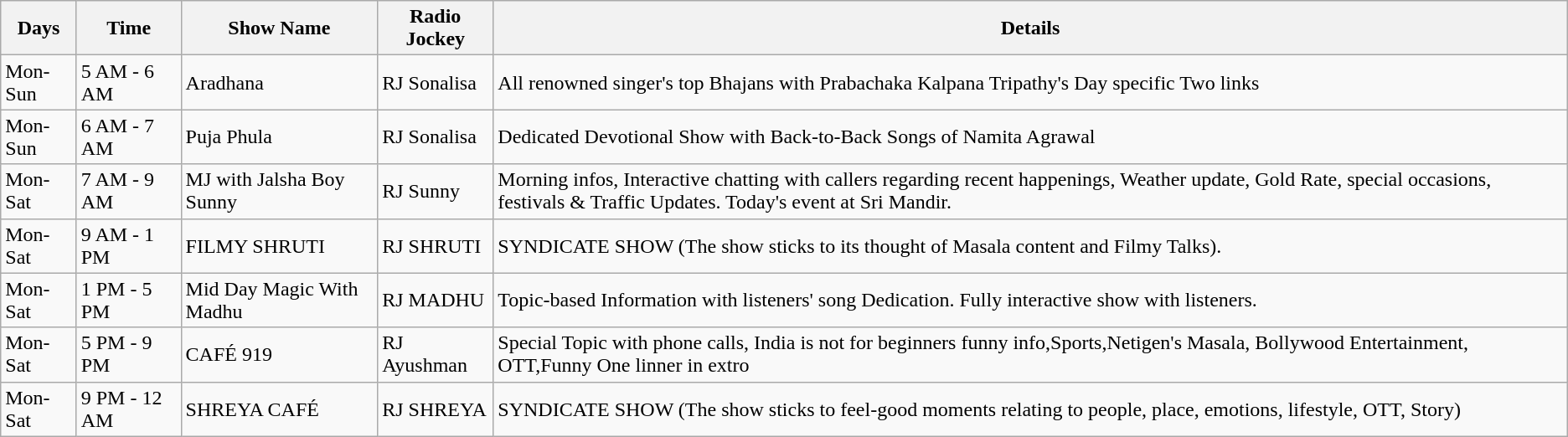<table class="wikitable sortable">
<tr>
<th>Days</th>
<th>Time</th>
<th>Show Name</th>
<th>Radio Jockey</th>
<th>Details</th>
</tr>
<tr>
<td>Mon-Sun</td>
<td>5 AM - 6 AM</td>
<td>Aradhana</td>
<td>RJ Sonalisa</td>
<td>All renowned singer's top Bhajans with Prabachaka Kalpana Tripathy's Day specific Two links</td>
</tr>
<tr>
<td>Mon-Sun</td>
<td>6 AM - 7 AM</td>
<td>Puja Phula</td>
<td>RJ Sonalisa</td>
<td>Dedicated Devotional Show with Back-to-Back Songs of Namita Agrawal</td>
</tr>
<tr>
<td>Mon-Sat</td>
<td>7 AM - 9 AM</td>
<td>MJ with Jalsha Boy Sunny</td>
<td>RJ Sunny</td>
<td>Morning infos, Interactive chatting with callers regarding recent happenings, Weather update, Gold Rate, special occasions, festivals & Traffic Updates. Today's event at Sri Mandir.</td>
</tr>
<tr>
<td>Mon-Sat</td>
<td>9 AM - 1 PM</td>
<td>FILMY SHRUTI</td>
<td>RJ SHRUTI</td>
<td>SYNDICATE SHOW (The show sticks to its thought of Masala content and Filmy Talks).</td>
</tr>
<tr>
<td>Mon-Sat</td>
<td>1 PM - 5 PM</td>
<td>Mid Day Magic With Madhu</td>
<td>RJ MADHU</td>
<td>Topic-based Information with listeners' song Dedication. Fully interactive show with listeners.</td>
</tr>
<tr>
<td>Mon-Sat</td>
<td>5 PM - 9 PM</td>
<td>CAFÉ 919</td>
<td>RJ Ayushman</td>
<td>Special Topic with phone calls, India is not for beginners funny info,Sports,Netigen's Masala, Bollywood Entertainment, OTT,Funny One linner in extro</td>
</tr>
<tr>
<td>Mon-Sat</td>
<td>9 PM - 12 AM</td>
<td>SHREYA CAFÉ</td>
<td>RJ SHREYA</td>
<td>SYNDICATE SHOW (The show sticks to feel-good moments relating to people, place, emotions, lifestyle, OTT, Story)</td>
</tr>
</table>
